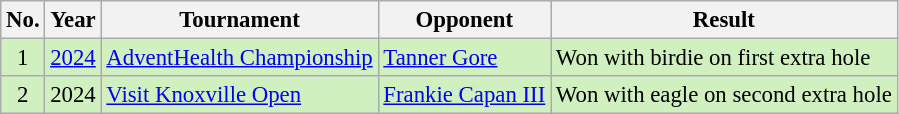<table class="wikitable" style="font-size:95%;">
<tr>
<th>No.</th>
<th>Year</th>
<th>Tournament</th>
<th>Opponent</th>
<th>Result</th>
</tr>
<tr style="background:#D0F0C0;">
<td align=center>1</td>
<td><a href='#'>2024</a></td>
<td><a href='#'>AdventHealth Championship</a></td>
<td> <a href='#'>Tanner Gore</a></td>
<td>Won with birdie on first extra hole</td>
</tr>
<tr style="background:#D0F0C0;">
<td align=center>2</td>
<td>2024</td>
<td><a href='#'>Visit Knoxville Open</a></td>
<td> <a href='#'>Frankie Capan III</a></td>
<td>Won with eagle on second extra hole</td>
</tr>
</table>
